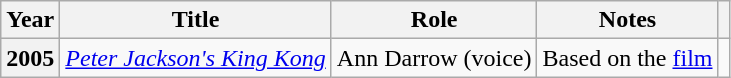<table class="wikitable plainrowheaders">
<tr>
<th scope="col">Year</th>
<th scope="col">Title</th>
<th scope="col">Role</th>
<th scope="col" class="unsortable">Notes</th>
<th scope="col" class="unsortable"></th>
</tr>
<tr>
<th scope="row">2005</th>
<td><em><a href='#'>Peter Jackson's King Kong</a></em></td>
<td>Ann Darrow (voice)</td>
<td>Based on the <a href='#'>film</a></td>
<td style="text-align:center;"></td>
</tr>
</table>
